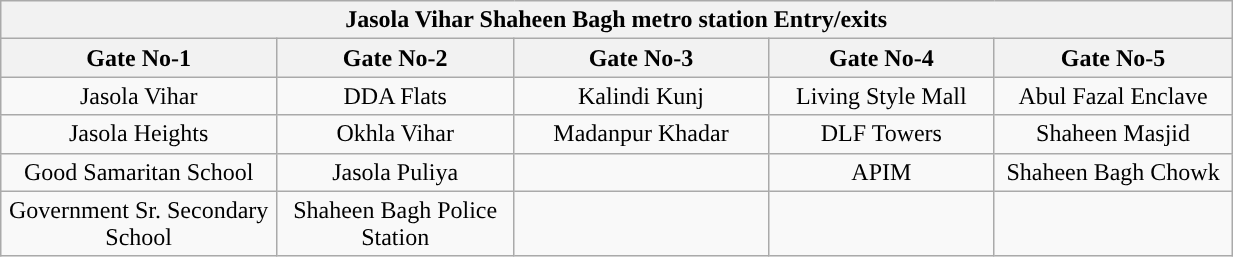<table class="wikitable" style="text-align: center;" width="65%">
<tr>
<th align="center" colspan="5" style="background:#"><span>Jasola Vihar Shaheen Bagh metro station Entry/exits</span></th>
</tr>
<tr>
<th style="width:5%;">Gate No-1</th>
<th style="width:5%;">Gate No-2</th>
<th style="width:5%;">Gate No-3</th>
<th style="width:5%;">Gate No-4</th>
<th style="width:5%;">Gate No-5</th>
</tr>
<tr>
<td>Jasola Vihar</td>
<td>DDA Flats</td>
<td>Kalindi Kunj</td>
<td>Living Style Mall</td>
<td>Abul Fazal Enclave</td>
</tr>
<tr>
<td>Jasola Heights</td>
<td>Okhla Vihar</td>
<td>Madanpur Khadar</td>
<td>DLF Towers</td>
<td>Shaheen Masjid</td>
</tr>
<tr>
<td>Good Samaritan School</td>
<td>Jasola Puliya</td>
<td></td>
<td>APIM</td>
<td>Shaheen Bagh Chowk</td>
</tr>
<tr>
<td>Government Sr. Secondary School</td>
<td>Shaheen Bagh Police Station</td>
<td></td>
<td></td>
<td></td>
</tr>
</table>
